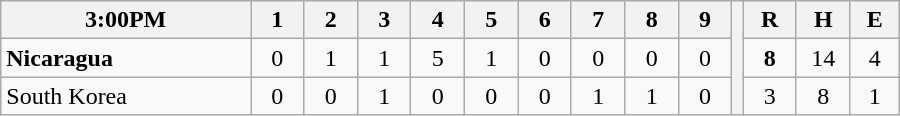<table border=1 cellspacing=0 width=600 style="margin-left:3em;" class="wikitable">
<tr style="text-align:center; background-color:#e6e6e6;">
<th align=left width=28%>3:00PM</th>
<th width=6%>1</th>
<th width=6%>2</th>
<th width=6%>3</th>
<th width=6%>4</th>
<th width=6%>5</th>
<th width=6%>6</th>
<th width=6%>7</th>
<th width=6%>8</th>
<th width=6%>9</th>
<th rowspan="3" width=0.5%></th>
<th width=6%>R</th>
<th width=6%>H</th>
<th width=6%>E</th>
</tr>
<tr style="text-align:center;">
<td align=left> <strong>Nicaragua</strong></td>
<td>0</td>
<td>1</td>
<td>1</td>
<td>5</td>
<td>1</td>
<td>0</td>
<td>0</td>
<td>0</td>
<td>0</td>
<td><strong>8</strong></td>
<td>14</td>
<td>4</td>
</tr>
<tr style="text-align:center;">
<td align=left> South Korea</td>
<td>0</td>
<td>0</td>
<td>1</td>
<td>0</td>
<td>0</td>
<td>0</td>
<td>1</td>
<td>1</td>
<td>0</td>
<td>3</td>
<td>8</td>
<td>1</td>
</tr>
</table>
